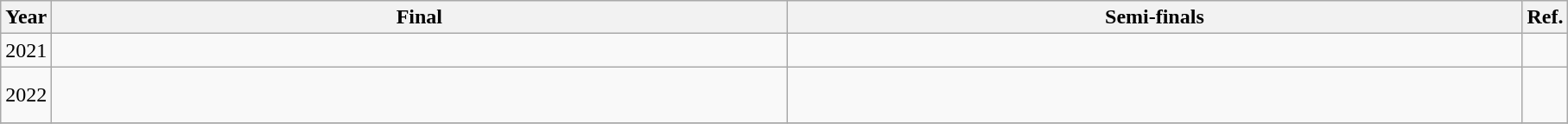<table class="wikitable">
<tr>
<th width="25">Year</th>
<th width="560">Final</th>
<th width="560">Semi-finals</th>
<th width="8">Ref.</th>
</tr>
<tr>
<td>2021</td>
<td></td>
<td><br></td>
<td> </td>
</tr>
<tr>
<td>2022</td>
<td><br></td>
<td><br><br></td>
<td> </td>
</tr>
<tr>
</tr>
</table>
